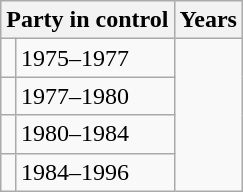<table class="wikitable">
<tr>
<th colspan="2">Party in control</th>
<th>Years</th>
</tr>
<tr>
<td></td>
<td>1975–1977</td>
</tr>
<tr>
<td></td>
<td>1977–1980</td>
</tr>
<tr>
<td></td>
<td>1980–1984</td>
</tr>
<tr>
<td></td>
<td>1984–1996</td>
</tr>
</table>
